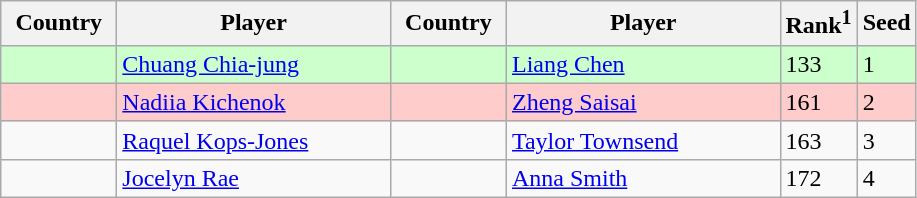<table class="sortable wikitable">
<tr>
<th width="70">Country</th>
<th width="175">Player</th>
<th width="70">Country</th>
<th width="175">Player</th>
<th>Rank<sup>1</sup></th>
<th>Seed</th>
</tr>
<tr style="background:#cfc;">
<td></td>
<td><a href='#'>Chuang Chia-jung</a></td>
<td></td>
<td><a href='#'>Liang Chen</a></td>
<td>133</td>
<td>1</td>
</tr>
<tr style="background:#fcc;">
<td></td>
<td><a href='#'>Nadiia Kichenok</a></td>
<td></td>
<td><a href='#'>Zheng Saisai</a></td>
<td>161</td>
<td>2</td>
</tr>
<tr>
<td></td>
<td><a href='#'>Raquel Kops-Jones</a></td>
<td></td>
<td><a href='#'>Taylor Townsend</a></td>
<td>163</td>
<td>3</td>
</tr>
<tr>
<td></td>
<td><a href='#'>Jocelyn Rae</a></td>
<td></td>
<td><a href='#'>Anna Smith</a></td>
<td>172</td>
<td>4</td>
</tr>
</table>
